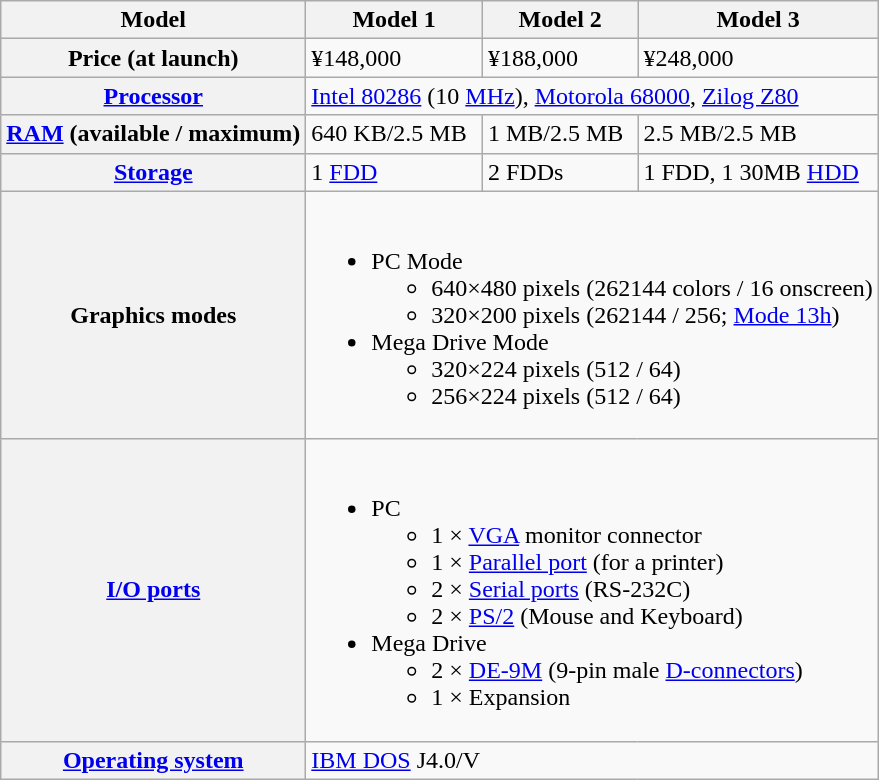<table class="wikitable">
<tr>
<th>Model</th>
<th>Model 1</th>
<th>Model 2</th>
<th>Model 3</th>
</tr>
<tr>
<th>Price (at launch)</th>
<td>¥148,000</td>
<td>¥188,000</td>
<td>¥248,000</td>
</tr>
<tr>
<th><a href='#'>Processor</a></th>
<td colspan=3><a href='#'>Intel 80286</a> (10 <a href='#'>MHz</a>), <a href='#'>Motorola 68000</a>, <a href='#'>Zilog Z80</a></td>
</tr>
<tr>
<th><a href='#'>RAM</a> (available / maximum)</th>
<td>640 KB/2.5 MB</td>
<td>1 MB/2.5 MB</td>
<td>2.5 MB/2.5 MB</td>
</tr>
<tr>
<th><a href='#'>Storage</a></th>
<td>1 <a href='#'>FDD</a></td>
<td>2 FDDs</td>
<td>1 FDD, 1 30MB <a href='#'>HDD</a></td>
</tr>
<tr>
<th>Graphics modes</th>
<td colspan=3><br><ul><li>PC Mode<ul><li>640×480 pixels (262144 colors / 16 onscreen)</li><li>320×200 pixels (262144 / 256; <a href='#'>Mode 13h</a>)</li></ul></li><li>Mega Drive Mode<ul><li>320×224 pixels (512 / 64)</li><li>256×224 pixels (512 / 64)</li></ul></li></ul></td>
</tr>
<tr>
<th><a href='#'>I/O ports</a></th>
<td colspan=3><br><ul><li>PC<ul><li>1 × <a href='#'>VGA</a> monitor connector</li><li>1 × <a href='#'>Parallel port</a> (for a printer)</li><li>2 × <a href='#'>Serial ports</a> (RS-232C)</li><li>2 × <a href='#'>PS/2</a> (Mouse and Keyboard)</li></ul></li><li>Mega Drive<ul><li>2 × <a href='#'>DE-9M</a> (9-pin male <a href='#'>D-connectors</a>)</li><li>1 × Expansion</li></ul></li></ul></td>
</tr>
<tr>
<th><a href='#'>Operating system</a></th>
<td colspan=3><a href='#'>IBM DOS</a> J4.0/V</td>
</tr>
</table>
